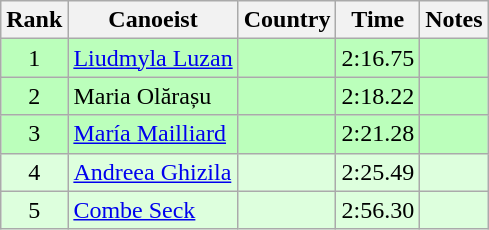<table class="wikitable" style="text-align:center">
<tr>
<th>Rank</th>
<th>Canoeist</th>
<th>Country</th>
<th>Time</th>
<th>Notes</th>
</tr>
<tr bgcolor=bbffbb>
<td>1</td>
<td align="left"><a href='#'>Liudmyla Luzan</a></td>
<td align="left"></td>
<td>2:16.75</td>
<td></td>
</tr>
<tr bgcolor=bbffbb>
<td>2</td>
<td align="left">Maria Olărașu</td>
<td align="left"></td>
<td>2:18.22</td>
<td></td>
</tr>
<tr bgcolor=bbffbb>
<td>3</td>
<td align="left"><a href='#'>María Mailliard</a></td>
<td align="left"></td>
<td>2:21.28</td>
<td></td>
</tr>
<tr bgcolor=ddffdd>
<td>4</td>
<td align="left"><a href='#'>Andreea Ghizila</a></td>
<td align="left"></td>
<td>2:25.49</td>
<td></td>
</tr>
<tr bgcolor=ddffdd>
<td>5</td>
<td align="left"><a href='#'>Combe Seck</a></td>
<td align="left"></td>
<td>2:56.30</td>
<td></td>
</tr>
</table>
